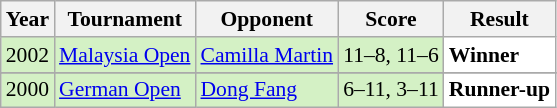<table class="sortable wikitable" style="font-size: 90%;">
<tr>
<th>Year</th>
<th>Tournament</th>
<th>Opponent</th>
<th>Score</th>
<th>Result</th>
</tr>
<tr style="background:#D4F1C5">
<td align="center">2002</td>
<td align="left"><a href='#'>Malaysia Open</a></td>
<td align="left"> <a href='#'>Camilla Martin</a></td>
<td align="left">11–8, 11–6</td>
<td style="text-align:left; background:white"> <strong>Winner</strong></td>
</tr>
<tr>
</tr>
<tr style="background:#D4F1C5">
<td align="center">2000</td>
<td align="left"><a href='#'>German Open</a></td>
<td align="left"> <a href='#'>Dong Fang</a></td>
<td align="left">6–11, 3–11</td>
<td style="text-align:left; background:white"> <strong>Runner-up</strong></td>
</tr>
</table>
